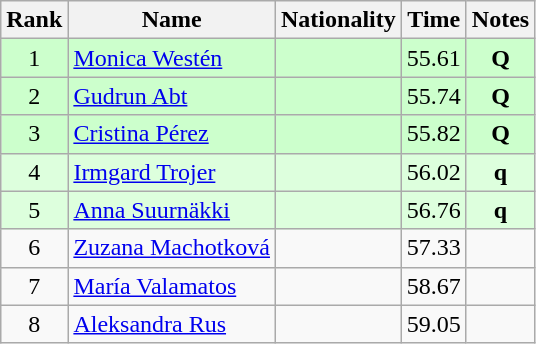<table class="wikitable sortable" style="text-align:center">
<tr>
<th>Rank</th>
<th>Name</th>
<th>Nationality</th>
<th>Time</th>
<th>Notes</th>
</tr>
<tr bgcolor=ccffcc>
<td>1</td>
<td align=left><a href='#'>Monica Westén</a></td>
<td align=left></td>
<td>55.61</td>
<td><strong>Q</strong></td>
</tr>
<tr bgcolor=ccffcc>
<td>2</td>
<td align=left><a href='#'>Gudrun Abt</a></td>
<td align=left></td>
<td>55.74</td>
<td><strong>Q</strong></td>
</tr>
<tr bgcolor=ccffcc>
<td>3</td>
<td align=left><a href='#'>Cristina Pérez</a></td>
<td align=left></td>
<td>55.82</td>
<td><strong>Q</strong></td>
</tr>
<tr bgcolor=ddffdd>
<td>4</td>
<td align=left><a href='#'>Irmgard Trojer</a></td>
<td align=left></td>
<td>56.02</td>
<td><strong>q</strong></td>
</tr>
<tr bgcolor=ddffdd>
<td>5</td>
<td align=left><a href='#'>Anna Suurnäkki</a></td>
<td align=left></td>
<td>56.76</td>
<td><strong>q</strong></td>
</tr>
<tr>
<td>6</td>
<td align=left><a href='#'>Zuzana Machotková</a></td>
<td align=left></td>
<td>57.33</td>
<td></td>
</tr>
<tr>
<td>7</td>
<td align=left><a href='#'>María Valamatos</a></td>
<td align=left></td>
<td>58.67</td>
<td></td>
</tr>
<tr>
<td>8</td>
<td align=left><a href='#'>Aleksandra Rus</a></td>
<td align=left></td>
<td>59.05</td>
<td></td>
</tr>
</table>
